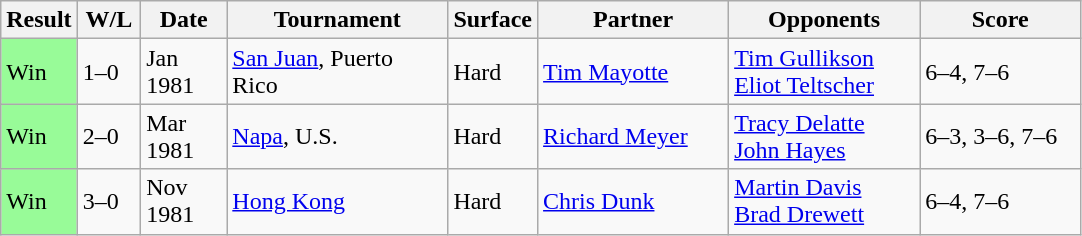<table class="sortable wikitable">
<tr>
<th>Result</th>
<th style="width:35px" class="unsortable">W/L</th>
<th style="width:50px">Date</th>
<th style="width:140px">Tournament</th>
<th style="width:50px">Surface</th>
<th style="width:120px">Partner</th>
<th style="width:120px">Opponents</th>
<th style="width:100px" class="unsortable">Score</th>
</tr>
<tr>
<td style="background:#98fb98;">Win</td>
<td>1–0</td>
<td>Jan 1981</td>
<td><a href='#'>San Juan</a>, Puerto Rico</td>
<td>Hard</td>
<td> <a href='#'>Tim Mayotte</a></td>
<td> <a href='#'>Tim Gullikson</a> <br>  <a href='#'>Eliot Teltscher</a></td>
<td>6–4, 7–6</td>
</tr>
<tr>
<td style="background:#98fb98;">Win</td>
<td>2–0</td>
<td>Mar 1981</td>
<td><a href='#'>Napa</a>, U.S.</td>
<td>Hard</td>
<td> <a href='#'>Richard Meyer</a></td>
<td> <a href='#'>Tracy Delatte</a> <br>  <a href='#'>John Hayes</a></td>
<td>6–3, 3–6, 7–6</td>
</tr>
<tr>
<td style="background:#98fb98;">Win</td>
<td>3–0</td>
<td>Nov 1981</td>
<td><a href='#'>Hong Kong</a></td>
<td>Hard</td>
<td> <a href='#'>Chris Dunk</a></td>
<td> <a href='#'>Martin Davis</a> <br>  <a href='#'>Brad Drewett</a></td>
<td>6–4, 7–6</td>
</tr>
</table>
